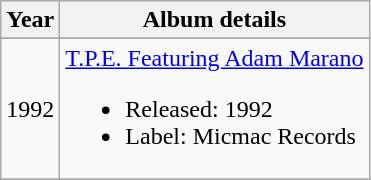<table Class = " wikitable ">
<tr>
<th>Year</th>
<th>Album details</th>
</tr>
<tr Style = "font -size: smaller ; ">
</tr>
<tr>
<td align = "center">1992</td>
<td><a href='#'>T.P.E. Featuring Adam Marano</a><br><ul><li>Released: 1992</li><li>Label: Micmac Records</li></ul></td>
</tr>
<tr>
</tr>
</table>
